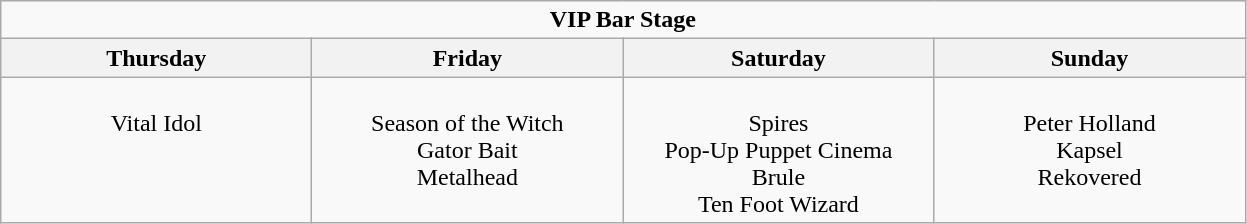<table class="wikitable">
<tr>
<td colspan="4" align="center"><strong>VIP Bar Stage</strong></td>
</tr>
<tr>
<th>Thursday</th>
<th>Friday</th>
<th>Saturday</th>
<th>Sunday</th>
</tr>
<tr>
<td align="center" valign="top" width="200"><br>Vital Idol</td>
<td align="center" valign="top" width="200"><br>Season of the Witch<br>
Gator Bait<br>
Metalhead</td>
<td align="center" valign="top" width="200"><br>Spires<br>
Pop-Up Puppet Cinema<br>
Brule<br>
Ten Foot Wizard</td>
<td align="center" valign="top" width="200"><br>Peter Holland<br>
Kapsel<br>
Rekovered</td>
</tr>
</table>
